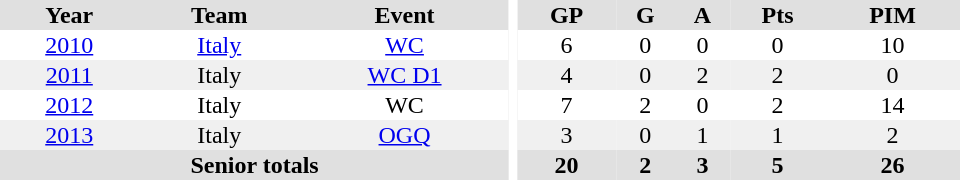<table border="0" cellpadding="1" cellspacing="0" ID="Table3" style="text-align:center; width:40em">
<tr ALIGN="center" bgcolor="#e0e0e0">
<th>Year</th>
<th>Team</th>
<th>Event</th>
<th rowspan="99" bgcolor="#ffffff"></th>
<th>GP</th>
<th>G</th>
<th>A</th>
<th>Pts</th>
<th>PIM</th>
</tr>
<tr>
<td><a href='#'>2010</a></td>
<td><a href='#'>Italy</a></td>
<td><a href='#'>WC</a></td>
<td>6</td>
<td>0</td>
<td>0</td>
<td>0</td>
<td>10</td>
</tr>
<tr bgcolor="#f0f0f0">
<td><a href='#'>2011</a></td>
<td>Italy</td>
<td><a href='#'>WC D1</a></td>
<td>4</td>
<td>0</td>
<td>2</td>
<td>2</td>
<td>0</td>
</tr>
<tr>
<td><a href='#'>2012</a></td>
<td>Italy</td>
<td>WC</td>
<td>7</td>
<td>2</td>
<td>0</td>
<td>2</td>
<td>14</td>
</tr>
<tr bgcolor="#f0f0f0">
<td><a href='#'>2013</a></td>
<td>Italy</td>
<td><a href='#'>OGQ</a></td>
<td>3</td>
<td>0</td>
<td>1</td>
<td>1</td>
<td>2</td>
</tr>
<tr bgcolor="#e0e0e0">
<th colspan="3">Senior totals</th>
<th>20</th>
<th>2</th>
<th>3</th>
<th>5</th>
<th>26</th>
</tr>
</table>
